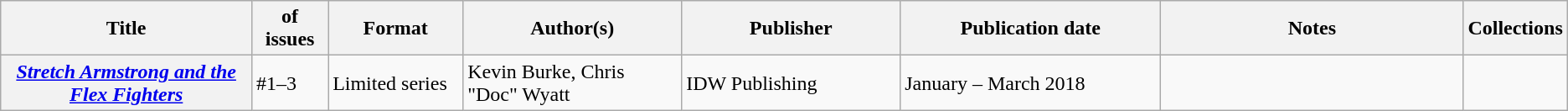<table class="wikitable">
<tr>
<th>Title</th>
<th style="width:40pt"> of issues</th>
<th style="width:75pt">Format</th>
<th style="width:125pt">Author(s)</th>
<th style="width:125pt">Publisher</th>
<th style="width:150pt">Publication date</th>
<th style="width:175pt">Notes</th>
<th>Collections</th>
</tr>
<tr>
<th><em><a href='#'>Stretch Armstrong and the Flex Fighters</a></em></th>
<td>#1–3</td>
<td>Limited series</td>
<td>Kevin Burke, Chris "Doc" Wyatt</td>
<td>IDW Publishing</td>
<td>January – March 2018</td>
<td></td>
<td></td>
</tr>
</table>
